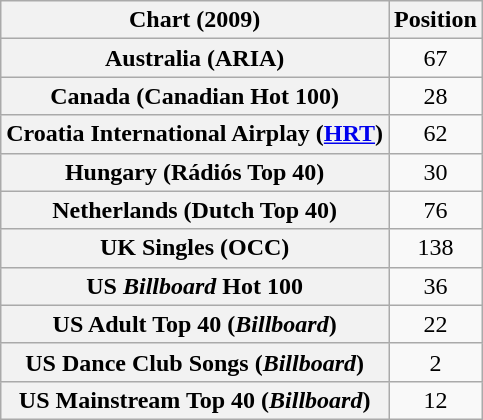<table class="wikitable sortable plainrowheaders" style="text-align:center">
<tr>
<th>Chart (2009)</th>
<th>Position</th>
</tr>
<tr>
<th scope="row">Australia (ARIA)</th>
<td style="text-align:center;">67</td>
</tr>
<tr>
<th scope="row">Canada (Canadian Hot 100)</th>
<td style="text-align:center;">28</td>
</tr>
<tr>
<th scope="row">Croatia International Airplay (<a href='#'>HRT</a>)</th>
<td>62</td>
</tr>
<tr>
<th scope="row">Hungary (Rádiós Top 40)</th>
<td style="text-align:center;">30</td>
</tr>
<tr>
<th scope="row">Netherlands (Dutch Top 40)</th>
<td style="text-align:center;">76</td>
</tr>
<tr>
<th scope="row">UK Singles (OCC)</th>
<td style="text-align:center;">138</td>
</tr>
<tr>
<th scope="row">US <em>Billboard</em> Hot 100</th>
<td style="text-align:center;">36</td>
</tr>
<tr>
<th scope="row">US Adult Top 40 (<em>Billboard</em>)</th>
<td style="text-align:center;">22</td>
</tr>
<tr>
<th scope="row">US Dance Club Songs (<em>Billboard</em>)</th>
<td style="text-align:center;">2</td>
</tr>
<tr>
<th scope="row">US Mainstream Top 40 (<em>Billboard</em>)</th>
<td style="text-align:center;">12</td>
</tr>
</table>
